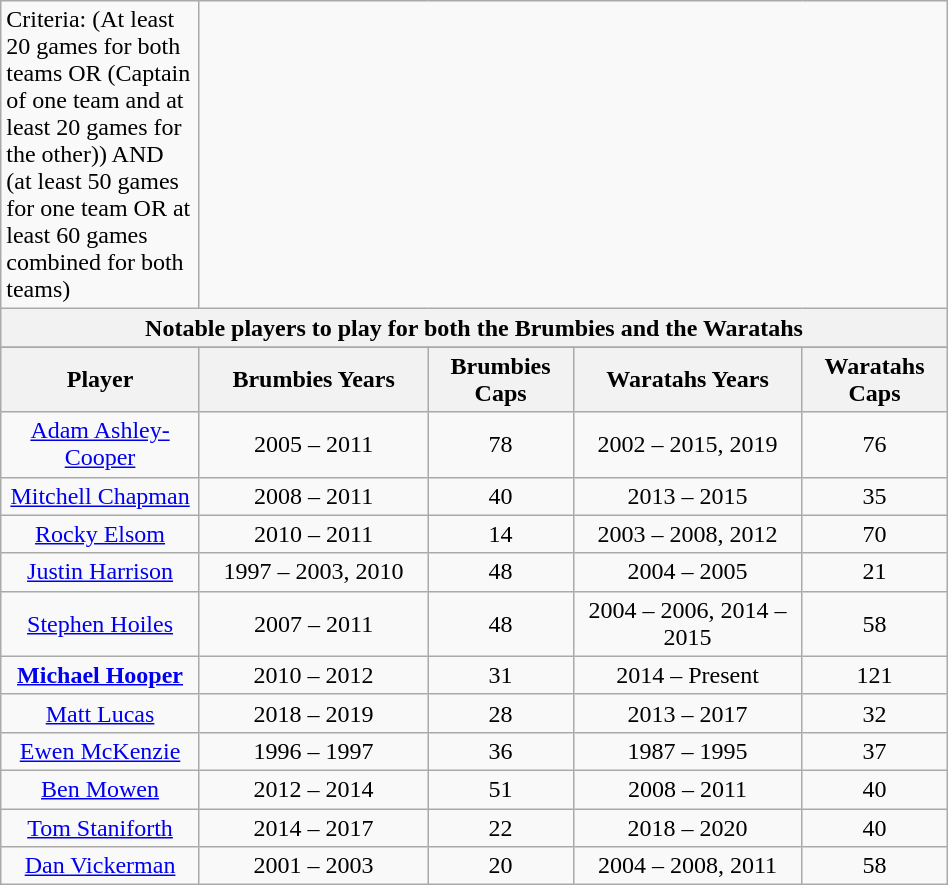<table class="wikitable collapsible sortable" style="text-align:left; font-size:100%; width:50%">
<tr>
<td>Criteria: (At least 20 games for both teams OR (Captain of one team and at least 20 games for the other)) AND (at least 50 games for one team OR at least 60 games combined for both teams)</td>
</tr>
<tr>
<th colspan="100%">Notable players to play for both the Brumbies and the Waratahs</th>
</tr>
<tr>
</tr>
<tr border=1 cellpadding=5 cellspacing=0 width=50%>
<th style="width:12%;">Player</th>
<th style="width:14%;">Brumbies Years</th>
<th style="width:5%;">Brumbies Caps</th>
<th style="width:14%;">Waratahs Years</th>
<th style="width:5%;">Waratahs Caps<br></th>
</tr>
<tr align=center>
<td><a href='#'>Adam Ashley-Cooper</a></td>
<td>2005 – 2011</td>
<td>78</td>
<td>2002 – 2015, 2019</td>
<td>76</td>
</tr>
<tr align=center>
<td><a href='#'>Mitchell Chapman</a></td>
<td>2008 – 2011</td>
<td>40</td>
<td>2013 – 2015</td>
<td>35</td>
</tr>
<tr align=center>
<td><a href='#'>Rocky Elsom</a></td>
<td>2010 – 2011</td>
<td>14</td>
<td>2003 – 2008, 2012</td>
<td>70</td>
</tr>
<tr align=center>
<td><a href='#'>Justin Harrison</a></td>
<td>1997 – 2003, 2010</td>
<td>48</td>
<td>2004 – 2005</td>
<td>21</td>
</tr>
<tr align=center>
<td><a href='#'>Stephen Hoiles</a></td>
<td>2007 – 2011</td>
<td>48</td>
<td>2004 – 2006, 2014 – 2015</td>
<td>58</td>
</tr>
<tr align=center>
<td><strong><a href='#'>Michael Hooper</a></strong></td>
<td>2010 – 2012</td>
<td>31</td>
<td>2014 – Present</td>
<td>121</td>
</tr>
<tr align=center>
<td><a href='#'>Matt Lucas</a></td>
<td>2018 – 2019</td>
<td>28</td>
<td>2013 – 2017</td>
<td>32</td>
</tr>
<tr align=center>
<td><a href='#'>Ewen McKenzie</a></td>
<td>1996 – 1997</td>
<td>36</td>
<td>1987 – 1995</td>
<td>37</td>
</tr>
<tr align=center>
<td><a href='#'>Ben Mowen</a></td>
<td>2012 – 2014</td>
<td>51</td>
<td>2008 – 2011</td>
<td>40</td>
</tr>
<tr align=center>
<td><a href='#'>Tom Staniforth</a></td>
<td>2014 – 2017</td>
<td>22</td>
<td>2018 – 2020</td>
<td>40</td>
</tr>
<tr align=center>
<td><a href='#'>Dan Vickerman</a></td>
<td>2001 – 2003</td>
<td>20</td>
<td>2004 – 2008, 2011</td>
<td>58</td>
</tr>
</table>
